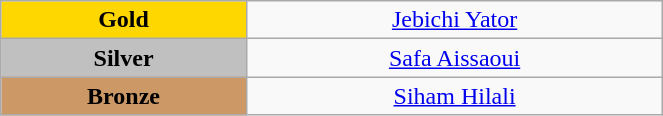<table class="wikitable" style="text-align:center; " width="35%">
<tr>
<td bgcolor="gold"><strong>Gold</strong></td>
<td><a href='#'>Jebichi Yator</a><br>  <small><em></em></small></td>
</tr>
<tr>
<td bgcolor="silver"><strong>Silver</strong></td>
<td><a href='#'>Safa Aissaoui</a><br>  <small><em></em></small></td>
</tr>
<tr>
<td bgcolor="CC9966"><strong>Bronze</strong></td>
<td><a href='#'>Siham Hilali</a><br>  <small><em></em></small></td>
</tr>
</table>
